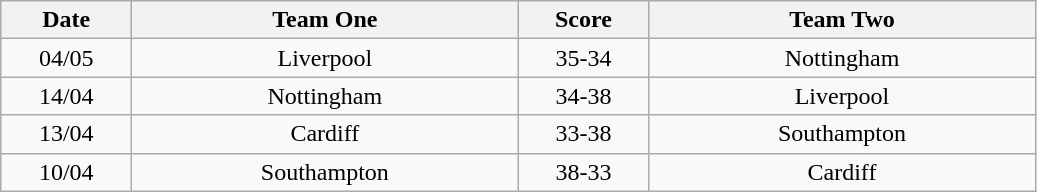<table class="wikitable" style="text-align: center">
<tr>
<th width=80>Date</th>
<th width=250>Team One</th>
<th width=80>Score</th>
<th width=250>Team Two</th>
</tr>
<tr>
<td>04/05</td>
<td>Liverpool</td>
<td>35-34</td>
<td>Nottingham</td>
</tr>
<tr>
<td>14/04</td>
<td>Nottingham</td>
<td>34-38</td>
<td>Liverpool</td>
</tr>
<tr>
<td>13/04</td>
<td>Cardiff</td>
<td>33-38</td>
<td>Southampton</td>
</tr>
<tr>
<td>10/04</td>
<td>Southampton</td>
<td>38-33</td>
<td>Cardiff</td>
</tr>
</table>
